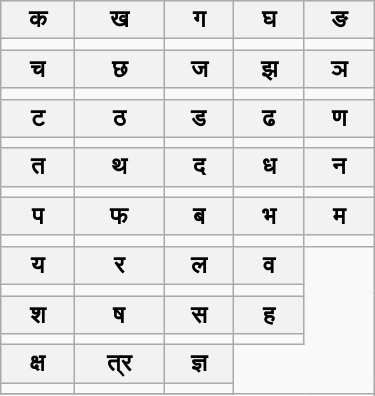<table class="wikitable" align="center" width="250">
<tr>
<th>क</th>
<th>ख</th>
<th>ग</th>
<th>घ</th>
<th>ङ</th>
</tr>
<tr align="center">
<td></td>
<td></td>
<td></td>
<td></td>
<td></td>
</tr>
<tr>
<th>च</th>
<th>छ</th>
<th>ज</th>
<th>झ</th>
<th>ञ</th>
</tr>
<tr align="center">
<td></td>
<td></td>
<td></td>
<td></td>
<td></td>
</tr>
<tr>
<th>ट</th>
<th>ठ</th>
<th>ड</th>
<th>ढ</th>
<th>ण</th>
</tr>
<tr align="center">
<td></td>
<td></td>
<td></td>
<td></td>
<td></td>
</tr>
<tr>
<th>त</th>
<th>थ</th>
<th>द</th>
<th>ध</th>
<th>न</th>
</tr>
<tr align="center">
<td></td>
<td></td>
<td></td>
<td></td>
<td></td>
</tr>
<tr>
<th>प</th>
<th>फ</th>
<th>ब</th>
<th>भ</th>
<th>म</th>
</tr>
<tr align="center">
<td></td>
<td></td>
<td></td>
<td></td>
<td></td>
</tr>
<tr>
<th>य</th>
<th>र</th>
<th>ल</th>
<th>व</th>
</tr>
<tr align="center">
<td></td>
<td></td>
<td></td>
<td></td>
</tr>
<tr>
<th>श</th>
<th>ष</th>
<th>स</th>
<th>ह</th>
</tr>
<tr align="center">
<td></td>
<td></td>
<td></td>
<td></td>
</tr>
<tr>
<th>क्ष</th>
<th>त्र</th>
<th>ज्ञ</th>
</tr>
<tr align="center">
<td></td>
<td></td>
<td></td>
</tr>
<tr>
</tr>
</table>
